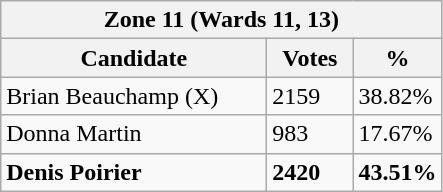<table class="wikitable">
<tr>
<th colspan="3">Zone 11 (Wards 11, 13)</th>
</tr>
<tr>
<th style="width: 170px">Candidate</th>
<th style="width: 50px">Votes</th>
<th style="width: 40px">%</th>
</tr>
<tr>
<td>Brian Beauchamp (X)</td>
<td>2159</td>
<td>38.82%</td>
</tr>
<tr>
<td>Donna Martin</td>
<td>983</td>
<td>17.67%</td>
</tr>
<tr>
<td><strong>Denis Poirier</strong></td>
<td><strong>2420</strong></td>
<td><strong>43.51%</strong></td>
</tr>
</table>
